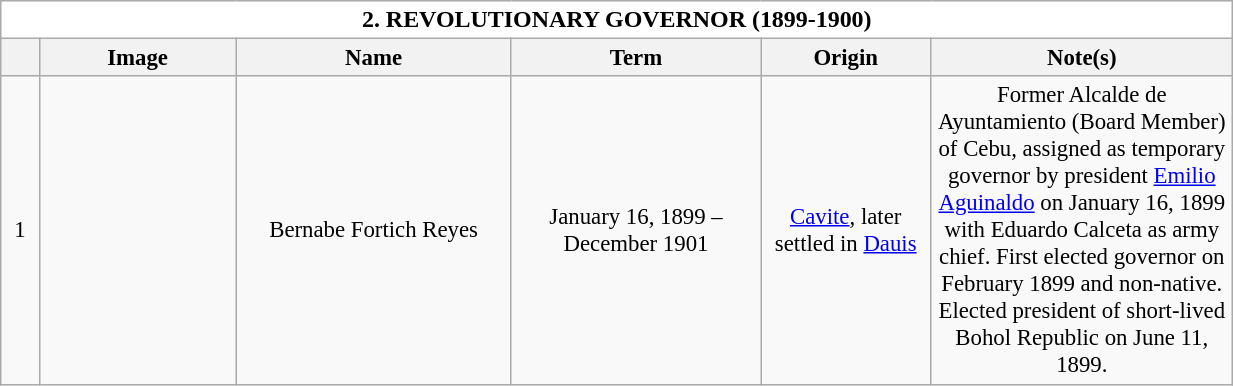<table class="wikitable collapsible collapsed" style="vertical-align:top;text-align:center;font-size:95%;">
<tr>
<th style="background-color:white;font-size:105%;width:51em;" colspan=6>2. REVOLUTIONARY GOVERNOR (1899-1900)</th>
</tr>
<tr>
<th style="width: 1em;text-align:center"></th>
<th style="width: 7em;text-align:center">Image</th>
<th style="width: 10em;text-align:center">Name</th>
<th style="width: 9em;text-align:center">Term</th>
<th style="width: 6em;text-align:center">Origin</th>
<th style="width: 11em;text-align:center">Note(s)</th>
</tr>
<tr>
<td>1</td>
<td></td>
<td>Bernabe Fortich Reyes</td>
<td>January 16, 1899 – December 1901</td>
<td><a href='#'>Cavite</a>, later settled in <a href='#'>Dauis</a></td>
<td>Former Alcalde de Ayuntamiento (Board Member) of Cebu, assigned as temporary governor by president <a href='#'>Emilio Aguinaldo</a> on January 16, 1899 with Eduardo Calceta as army chief. First elected governor on February 1899 and non-native. Elected president of short-lived Bohol Republic on June 11, 1899.</td>
</tr>
</table>
